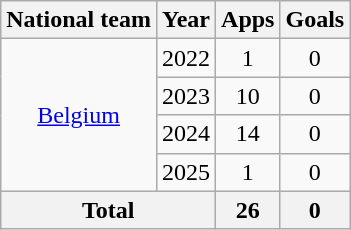<table class="wikitable" style="text-align:center">
<tr>
<th>National team</th>
<th>Year</th>
<th>Apps</th>
<th>Goals</th>
</tr>
<tr>
<td rowspan="4"><a href='#'>Belgium</a></td>
<td>2022</td>
<td>1</td>
<td>0</td>
</tr>
<tr>
<td>2023</td>
<td>10</td>
<td>0</td>
</tr>
<tr>
<td>2024</td>
<td>14</td>
<td>0</td>
</tr>
<tr>
<td>2025</td>
<td>1</td>
<td>0</td>
</tr>
<tr>
<th colspan="2">Total</th>
<th>26</th>
<th>0</th>
</tr>
</table>
